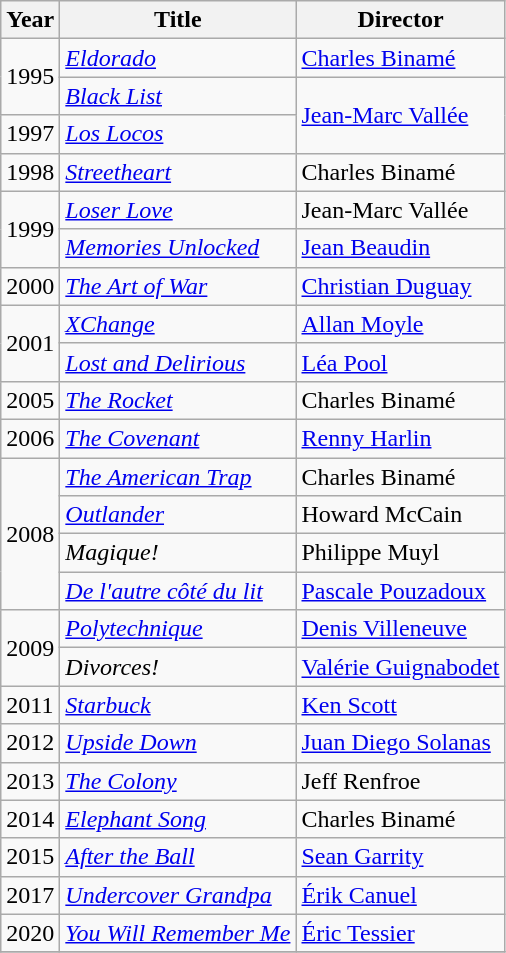<table class="wikitable">
<tr>
<th>Year</th>
<th>Title</th>
<th>Director</th>
</tr>
<tr>
<td rowspan=2>1995</td>
<td><em><a href='#'>Eldorado</a></em></td>
<td><a href='#'>Charles Binamé</a></td>
</tr>
<tr>
<td><em><a href='#'>Black List</a></em></td>
<td rowspan=2><a href='#'>Jean-Marc Vallée</a></td>
</tr>
<tr>
<td>1997</td>
<td><em><a href='#'>Los Locos</a></em></td>
</tr>
<tr>
<td>1998</td>
<td><em><a href='#'>Streetheart</a></em></td>
<td>Charles Binamé</td>
</tr>
<tr>
<td rowspan=2>1999</td>
<td><em><a href='#'>Loser Love</a></em></td>
<td>Jean-Marc Vallée</td>
</tr>
<tr>
<td><em><a href='#'>Memories Unlocked</a></em></td>
<td><a href='#'>Jean Beaudin</a></td>
</tr>
<tr>
<td>2000</td>
<td><em><a href='#'>The Art of War</a> </em></td>
<td><a href='#'>Christian Duguay</a></td>
</tr>
<tr>
<td rowspan=2>2001</td>
<td><em><a href='#'>XChange</a></em></td>
<td><a href='#'>Allan Moyle</a></td>
</tr>
<tr>
<td><em><a href='#'>Lost and Delirious</a></em></td>
<td><a href='#'>Léa Pool</a></td>
</tr>
<tr>
<td>2005</td>
<td><em><a href='#'>The Rocket</a></em></td>
<td>Charles Binamé</td>
</tr>
<tr>
<td>2006</td>
<td><em><a href='#'>The Covenant</a></em></td>
<td><a href='#'>Renny Harlin</a></td>
</tr>
<tr>
<td rowspan=4>2008</td>
<td><em><a href='#'>The American Trap</a></em></td>
<td>Charles Binamé</td>
</tr>
<tr>
<td><em><a href='#'>Outlander</a></em></td>
<td>Howard McCain</td>
</tr>
<tr>
<td><em>Magique!</em></td>
<td>Philippe Muyl</td>
</tr>
<tr>
<td><em><a href='#'>De l'autre côté du lit</a></em></td>
<td><a href='#'>Pascale Pouzadoux</a></td>
</tr>
<tr>
<td rowspan=2>2009</td>
<td><em><a href='#'>Polytechnique</a></em></td>
<td><a href='#'>Denis Villeneuve</a></td>
</tr>
<tr>
<td><em>Divorces!</em></td>
<td><a href='#'>Valérie Guignabodet</a></td>
</tr>
<tr>
<td>2011</td>
<td><em><a href='#'>Starbuck</a></em></td>
<td><a href='#'>Ken Scott</a></td>
</tr>
<tr>
<td>2012</td>
<td><em><a href='#'>Upside Down</a></em></td>
<td><a href='#'>Juan Diego Solanas</a></td>
</tr>
<tr>
<td>2013</td>
<td><em><a href='#'>The Colony</a></em></td>
<td>Jeff Renfroe</td>
</tr>
<tr>
<td>2014</td>
<td><em><a href='#'>Elephant Song</a></em></td>
<td>Charles Binamé</td>
</tr>
<tr>
<td>2015</td>
<td><em><a href='#'>After the Ball</a></em></td>
<td><a href='#'>Sean Garrity</a></td>
</tr>
<tr>
<td>2017</td>
<td><em><a href='#'>Undercover Grandpa</a></em></td>
<td><a href='#'>Érik Canuel</a></td>
</tr>
<tr>
<td>2020</td>
<td><em><a href='#'>You Will Remember Me</a></em></td>
<td><a href='#'>Éric Tessier</a></td>
</tr>
<tr>
</tr>
</table>
